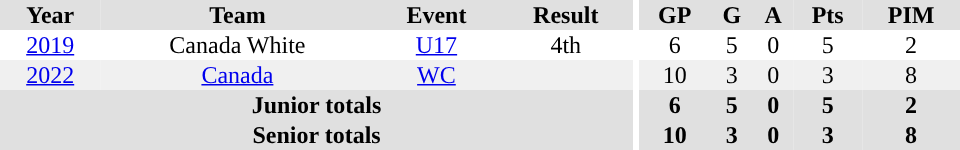<table border="0" cellpadding="1" cellspacing="0" ID="Table3" style="text-align:center; width:40em;">
<tr bgcolor="#e0e0e0">
<th>Year</th>
<th>Team</th>
<th>Event</th>
<th>Result</th>
<th rowspan="99" bgcolor="#ffffff"></th>
<th>GP</th>
<th>G</th>
<th>A</th>
<th>Pts</th>
<th>PIM</th>
</tr>
<tr>
<td><a href='#'>2019</a></td>
<td>Canada White</td>
<td><a href='#'>U17</a></td>
<td>4th</td>
<td>6</td>
<td>5</td>
<td>0</td>
<td>5</td>
<td>2</td>
</tr>
<tr bgcolor="#f0f0f0">
<td><a href='#'>2022</a></td>
<td><a href='#'>Canada</a></td>
<td><a href='#'>WC</a></td>
<td></td>
<td>10</td>
<td>3</td>
<td>0</td>
<td>3</td>
<td>8</td>
</tr>
<tr bgcolor="#e0e0e0">
<th colspan="4">Junior totals</th>
<th>6</th>
<th>5</th>
<th>0</th>
<th>5</th>
<th>2</th>
</tr>
<tr bgcolor="#e0e0e0">
<th colspan="4">Senior totals</th>
<th>10</th>
<th>3</th>
<th>0</th>
<th>3</th>
<th>8</th>
</tr>
</table>
